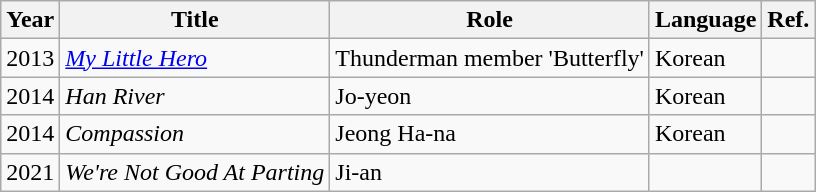<table class="wikitable">
<tr>
<th>Year</th>
<th>Title</th>
<th>Role</th>
<th>Language</th>
<th>Ref.</th>
</tr>
<tr>
<td>2013</td>
<td><em><a href='#'>My Little Hero</a></em></td>
<td>Thunderman member 'Butterfly'</td>
<td>Korean</td>
<td></td>
</tr>
<tr>
<td>2014</td>
<td><em>Han River</em></td>
<td>Jo-yeon</td>
<td>Korean</td>
<td></td>
</tr>
<tr>
<td>2014</td>
<td><em>Compassion</em></td>
<td>Jeong Ha-na</td>
<td>Korean</td>
<td></td>
</tr>
<tr>
<td>2021</td>
<td><em>We're Not Good At Parting</em></td>
<td>Ji-an</td>
<td></td>
<td></td>
</tr>
</table>
